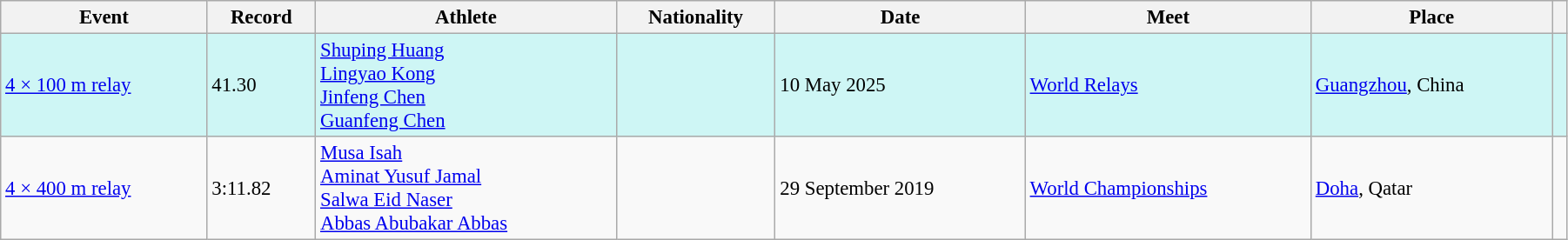<table class="wikitable" style="font-size: 95%; width: 95%;">
<tr>
<th>Event</th>
<th>Record</th>
<th>Athlete</th>
<th>Nationality</th>
<th>Date</th>
<th>Meet</th>
<th>Place</th>
<th></th>
</tr>
<tr style="background:#CEF6F5;">
<td><a href='#'>4 × 100 m relay</a></td>
<td>41.30</td>
<td><a href='#'>Shuping Huang</a><br><a href='#'>Lingyao Kong</a><br><a href='#'>Jinfeng Chen</a><br><a href='#'>Guanfeng Chen</a></td>
<td></td>
<td>10 May 2025</td>
<td><a href='#'>World Relays</a></td>
<td><a href='#'>Guangzhou</a>, China</td>
<td></td>
</tr>
<tr>
<td><a href='#'>4 × 400 m relay</a></td>
<td>3:11.82</td>
<td><a href='#'>Musa Isah</a><br><a href='#'>Aminat Yusuf Jamal</a><br><a href='#'>Salwa Eid Naser</a><br><a href='#'>Abbas Abubakar Abbas</a></td>
<td></td>
<td>29 September 2019</td>
<td><a href='#'>World Championships</a></td>
<td><a href='#'>Doha</a>, Qatar</td>
<td></td>
</tr>
</table>
